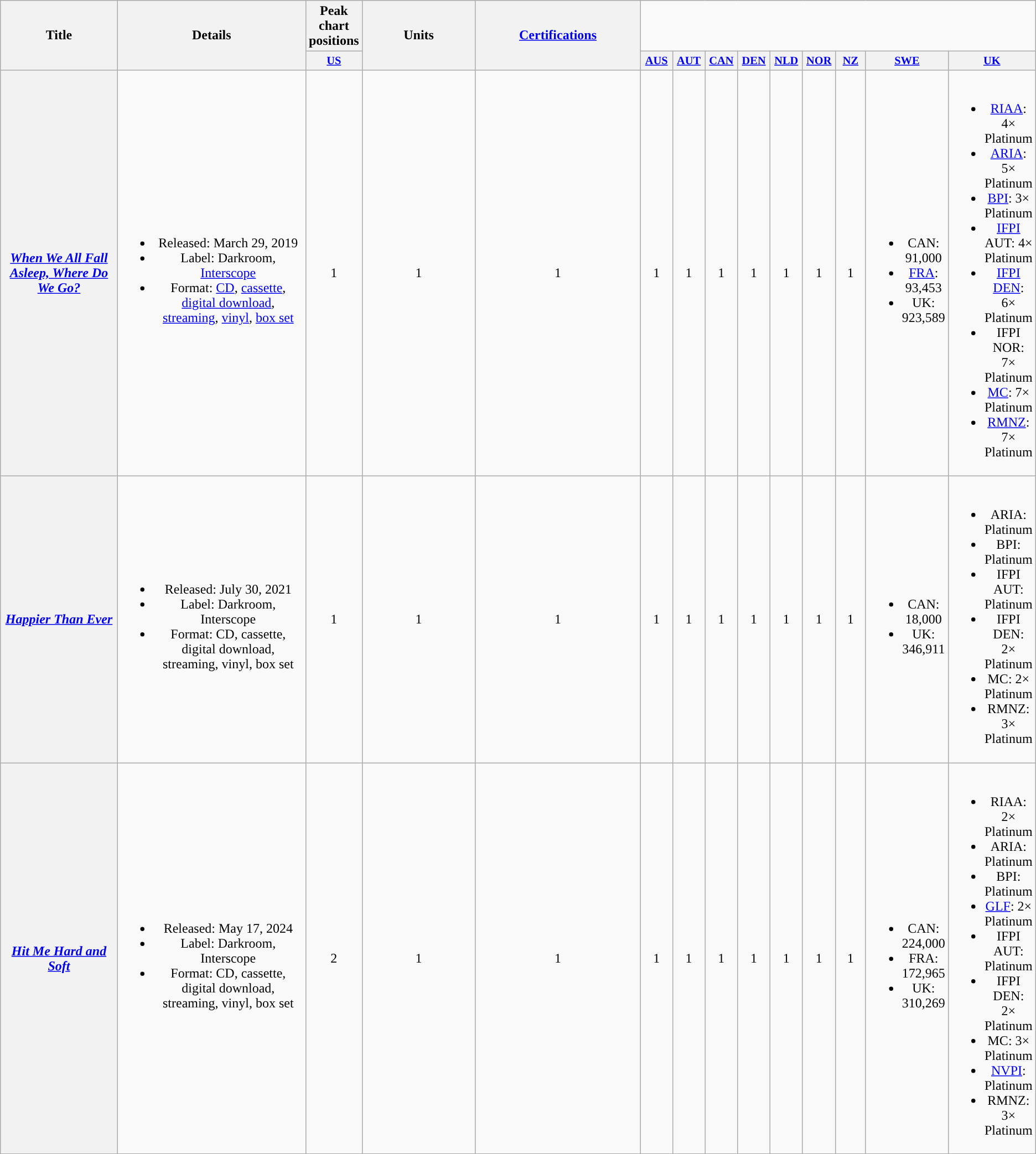<table class="wikitable plainrowheaders" style="text-align:center;">
<tr>
<th scope="col" rowspan="2" style="width:10em;">Title</th>
<th scope="col" rowspan="2" style="width:16em;">Details</th>
<th scope="col">Peak chart positions</th>
<th scope="col" rowspan="2" style="width:10em;">Units</th>
<th scope="col" rowspan="2" style="width:14em;"><a href='#'>Certifications</a></th>
</tr>
<tr>
<th scope="col" style="width:2.5em;font-size:85%;"><a href='#'>US</a><br></th>
<th scope="col" style="width:2.5em;font-size:85%;"><a href='#'>AUS</a><br></th>
<th scope="col" style="width:2.5em;font-size:85%;"><a href='#'>AUT</a><br></th>
<th scope="col" style="width:2.5em;font-size:85%;"><a href='#'>CAN</a><br></th>
<th scope="col" style="width:2.5em;font-size:85%;"><a href='#'>DEN</a><br></th>
<th scope="col" style="width:2.5em;font-size:85%;"><a href='#'>NLD</a><br></th>
<th scope="col" style="width:2.5em;font-size:85%;"><a href='#'>NOR</a><br></th>
<th scope="col" style="width:2.5em;font-size:85%;"><a href='#'>NZ</a><br></th>
<th scope="col" style="width:2.5em;font-size:85%;"><a href='#'>SWE</a><br></th>
<th scope="col" style="width:2.5em;font-size:85%;"><a href='#'>UK</a><br></th>
</tr>
<tr>
<th scope="row"><em><a href='#'>When We All Fall Asleep, Where Do We Go?</a></em></th>
<td><br><ul><li>Released: March 29, 2019</li><li>Label: Darkroom, <a href='#'>Interscope</a></li><li>Format: <a href='#'>CD</a>, <a href='#'>cassette</a>, <a href='#'>digital download</a>, <a href='#'>streaming</a>, <a href='#'>vinyl</a>, <a href='#'>box set</a></li></ul></td>
<td>1</td>
<td>1</td>
<td>1</td>
<td>1</td>
<td>1</td>
<td>1</td>
<td>1</td>
<td>1</td>
<td>1</td>
<td>1</td>
<td><br><ul><li>CAN: 91,000</li><li><a href='#'>FRA</a>: 93,453</li><li>UK: 923,589</li></ul></td>
<td><br><ul><li><a href='#'>RIAA</a>: 4× Platinum</li><li><a href='#'>ARIA</a>: 5× Platinum</li><li><a href='#'>BPI</a>: 3× Platinum</li><li><a href='#'>IFPI</a> AUT: 4× Platinum</li><li><a href='#'>IFPI DEN</a>: 6× Platinum</li><li>IFPI NOR: 7× Platinum</li><li><a href='#'>MC</a>: 7× Platinum</li><li><a href='#'>RMNZ</a>: 7× Platinum</li></ul></td>
</tr>
<tr>
<th scope="row"><em><a href='#'>Happier Than Ever</a></em></th>
<td><br><ul><li>Released: July 30, 2021</li><li>Label: Darkroom, Interscope</li><li>Format: CD, cassette, digital download, streaming, vinyl, box set</li></ul></td>
<td>1</td>
<td>1</td>
<td>1</td>
<td>1</td>
<td>1</td>
<td>1</td>
<td>1</td>
<td>1</td>
<td>1</td>
<td>1</td>
<td><br><ul><li>CAN: 18,000</li><li>UK: 346,911</li></ul></td>
<td><br><ul><li>ARIA: Platinum</li><li>BPI: Platinum</li><li>IFPI AUT: Platinum</li><li>IFPI DEN: 2× Platinum</li><li>MC: 2× Platinum</li><li>RMNZ: 3× Platinum</li></ul></td>
</tr>
<tr>
<th scope="row"><em><a href='#'>Hit Me Hard and Soft</a></em></th>
<td><br><ul><li>Released: May 17, 2024</li><li>Label: Darkroom, Interscope</li><li>Format: CD, cassette, digital download, streaming, vinyl, box set</li></ul></td>
<td>2</td>
<td>1</td>
<td>1</td>
<td>1</td>
<td>1</td>
<td>1</td>
<td>1</td>
<td>1</td>
<td>1</td>
<td>1</td>
<td><br><ul><li>CAN: 224,000</li><li>FRA: 172,965</li><li>UK: 310,269</li></ul></td>
<td><br><ul><li>RIAA: 2× Platinum</li><li>ARIA: Platinum</li><li>BPI: Platinum</li><li><a href='#'>GLF</a>: 2× Platinum</li><li>IFPI AUT: Platinum</li><li>IFPI DEN: 2× Platinum</li><li>MC: 3× Platinum</li><li><a href='#'>NVPI</a>: Platinum</li><li>RMNZ: 3× Platinum</li></ul></td>
</tr>
</table>
